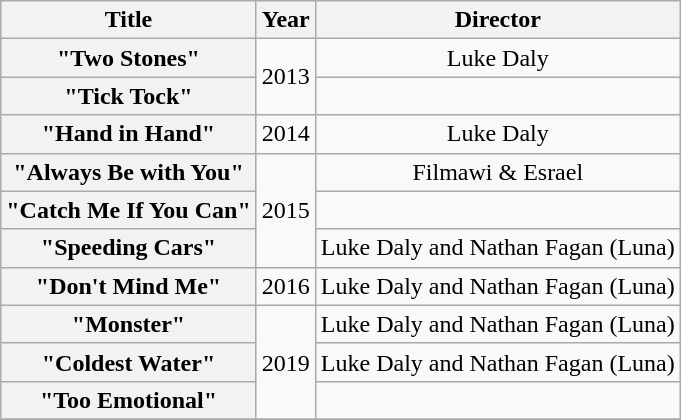<table class="wikitable plainrowheaders" style="text-align:center;">
<tr>
<th scope="col">Title</th>
<th scope="col">Year</th>
<th scope="col">Director</th>
</tr>
<tr>
<th scope="row">"Two Stones"</th>
<td rowspan="2">2013</td>
<td>Luke Daly </td>
</tr>
<tr>
<th scope="row">"Tick Tock"</th>
<td></td>
</tr>
<tr>
<th scope="row">"Hand in Hand"</th>
<td>2014</td>
<td>Luke Daly </td>
</tr>
<tr>
<th scope="row">"Always Be with You"</th>
<td rowspan="3">2015</td>
<td>Filmawi & Esrael </td>
</tr>
<tr>
<th scope="row">"Catch Me If You Can"</th>
<td></td>
</tr>
<tr>
<th scope="row">"Speeding Cars"</th>
<td>Luke Daly and Nathan Fagan (Luna) </td>
</tr>
<tr>
<th scope="row">"Don't Mind Me"</th>
<td>2016</td>
<td>Luke Daly and Nathan Fagan (Luna) </td>
</tr>
<tr>
<th scope="row">"Monster"</th>
<td rowspan="3">2019</td>
<td>Luke Daly and Nathan Fagan (Luna) </td>
</tr>
<tr>
<th scope="row">"Coldest Water"</th>
<td>Luke Daly and Nathan Fagan (Luna) </td>
</tr>
<tr>
<th scope="row">"Too Emotional"</th>
<td></td>
</tr>
<tr>
</tr>
</table>
